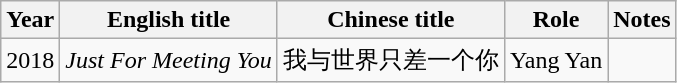<table class="wikitable sortable">
<tr>
<th>Year</th>
<th>English title</th>
<th>Chinese title</th>
<th>Role</th>
<th class="unsortable">Notes</th>
</tr>
<tr>
<td>2018</td>
<td><em>Just For Meeting You</em></td>
<td>我与世界只差一个你</td>
<td>Yang Yan</td>
<td></td>
</tr>
</table>
